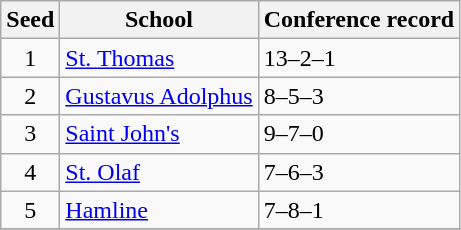<table class="wikitable">
<tr>
<th>Seed</th>
<th>School</th>
<th>Conference record</th>
</tr>
<tr>
<td align=center>1</td>
<td><a href='#'>St. Thomas</a></td>
<td>13–2–1</td>
</tr>
<tr>
<td align=center>2</td>
<td><a href='#'>Gustavus Adolphus</a></td>
<td>8–5–3</td>
</tr>
<tr>
<td align=center>3</td>
<td><a href='#'>Saint John's</a></td>
<td>9–7–0</td>
</tr>
<tr>
<td align=center>4</td>
<td><a href='#'>St. Olaf</a></td>
<td>7–6–3</td>
</tr>
<tr>
<td align=center>5</td>
<td><a href='#'>Hamline</a></td>
<td>7–8–1</td>
</tr>
<tr>
</tr>
</table>
